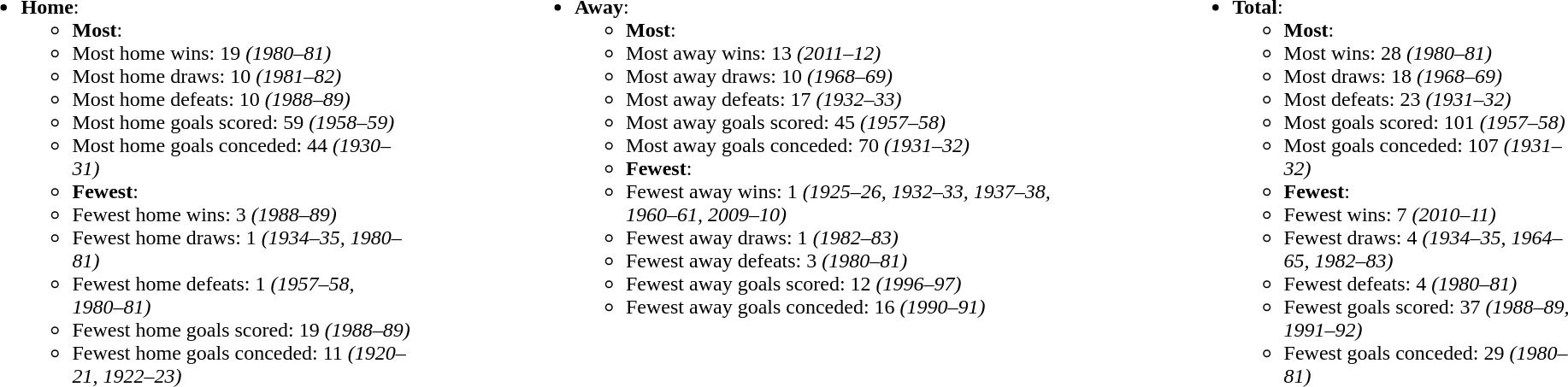<table>
<tr>
<td valign="top"><br><ul><li><strong>Home</strong>:<ul><li><strong>Most</strong>:</li><li>Most home wins: 19 <em>(1980–81)</em></li><li>Most home draws: 10 <em>(1981–82)</em></li><li>Most home defeats: 10 <em>(1988–89)</em></li><li>Most home goals scored: 59 <em>(1958–59)</em></li><li>Most home goals conceded: 44 <em>(1930–31)</em></li><li><strong>Fewest</strong>:</li><li>Fewest home wins: 3 <em>(1988–89)</em></li><li>Fewest home draws: 1 <em>(1934–35, 1980–81)</em></li><li>Fewest home defeats: 1 <em>(1957–58, 1980–81)</em></li><li>Fewest home goals scored: 19 <em>(1988–89)</em></li><li>Fewest home goals conceded: 11 <em>(1920–21, 1922–23)</em></li></ul></li></ul></td>
<td style="width:80px;"> </td>
<td valign="top"><br><ul><li><strong>Away</strong>:<ul><li><strong>Most</strong>:</li><li>Most away wins: 13 <em>(2011–12)</em></li><li>Most away draws: 10 <em>(1968–69)</em></li><li>Most away defeats: 17 <em>(1932–33)</em></li><li>Most away goals scored: 45 <em>(1957–58)</em></li><li>Most away goals conceded: 70 <em>(1931–32)</em></li><li><strong>Fewest</strong>:</li><li>Fewest away wins: 1 <em>(1925–26, 1932–33, 1937–38, 1960–61, 2009–10)</em></li><li>Fewest away draws: 1 <em>(1982–83)</em></li><li>Fewest away defeats: 3 <em>(1980–81)</em></li><li>Fewest away goals scored: 12 <em>(1996–97)</em></li><li>Fewest away goals conceded: 16 <em>(1990–91)</em></li></ul></li></ul></td>
<td style="width:80px;"> </td>
<td valign="top"><br><ul><li><strong>Total</strong>:<ul><li><strong>Most</strong>:</li><li>Most wins: 28 <em>(1980–81)</em></li><li>Most draws: 18 <em>(1968–69)</em></li><li>Most defeats: 23 <em>(1931–32)</em></li><li>Most goals scored: 101 <em>(1957–58)</em></li><li>Most goals conceded: 107 <em>(1931–32)</em></li><li><strong>Fewest</strong>:</li><li>Fewest wins: 7 <em>(2010–11)</em></li><li>Fewest draws: 4 <em>(1934–35, 1964–65, 1982–83)</em></li><li>Fewest defeats: 4 <em>(1980–81)</em></li><li>Fewest goals scored: 37 <em>(1988–89, 1991–92)</em></li><li>Fewest goals conceded: 29 <em>(1980–81)</em></li></ul></li></ul></td>
</tr>
</table>
